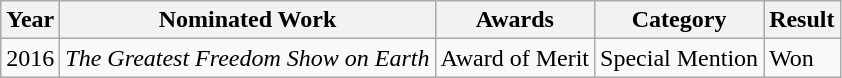<table class="wikitable">
<tr>
<th>Year</th>
<th>Nominated Work</th>
<th>Awards</th>
<th>Category</th>
<th>Result</th>
</tr>
<tr>
<td>2016</td>
<td><em>The Greatest Freedom Show on Earth</em></td>
<td>Award of Merit</td>
<td>Special Mention</td>
<td>Won</td>
</tr>
</table>
